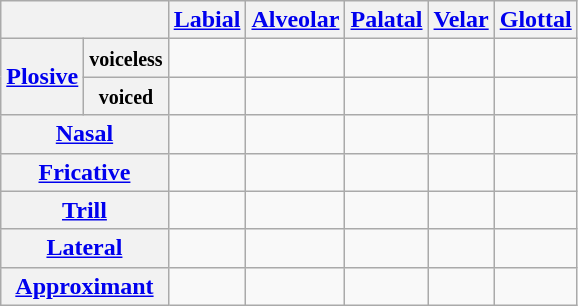<table class="wikitable" style="text-align:center">
<tr>
<th colspan="2"></th>
<th><a href='#'>Labial</a></th>
<th><a href='#'>Alveolar</a></th>
<th><a href='#'>Palatal</a></th>
<th><a href='#'>Velar</a></th>
<th><a href='#'>Glottal</a></th>
</tr>
<tr>
<th rowspan="2"><a href='#'>Plosive</a></th>
<th><small>voiceless</small></th>
<td> </td>
<td> </td>
<td></td>
<td> </td>
<td></td>
</tr>
<tr>
<th><small>voiced</small></th>
<td> </td>
<td> </td>
<td></td>
<td> </td>
<td></td>
</tr>
<tr>
<th colspan="2"><a href='#'>Nasal</a></th>
<td> </td>
<td> </td>
<td></td>
<td> </td>
<td></td>
</tr>
<tr>
<th colspan="2"><a href='#'>Fricative</a></th>
<td></td>
<td> </td>
<td></td>
<td></td>
<td> </td>
</tr>
<tr>
<th colspan="2"><a href='#'>Trill</a></th>
<td></td>
<td> </td>
<td></td>
<td></td>
<td></td>
</tr>
<tr>
<th colspan="2"><a href='#'>Lateral</a></th>
<td></td>
<td> </td>
<td></td>
<td></td>
<td></td>
</tr>
<tr>
<th colspan="2"><a href='#'>Approximant</a></th>
<td> </td>
<td></td>
<td> </td>
<td></td>
<td></td>
</tr>
</table>
